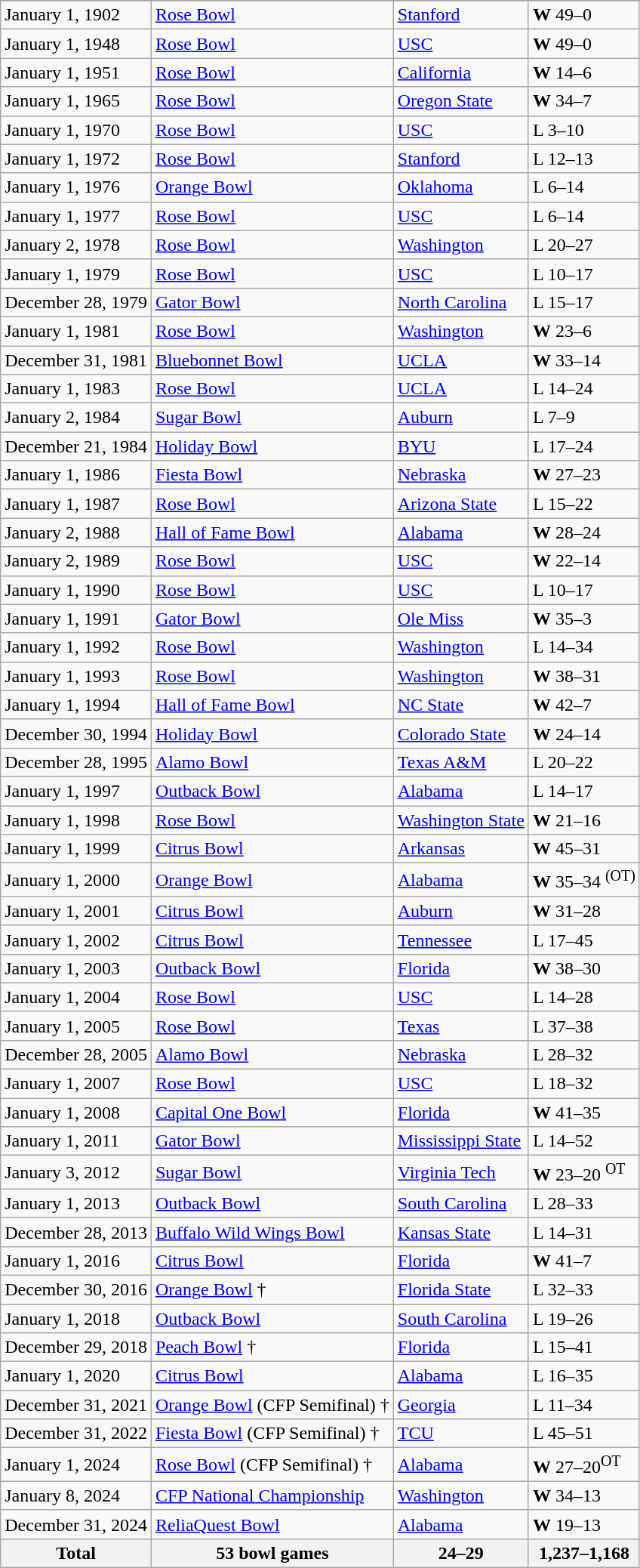<table class="wikitable">
<tr>
</tr>
<tr>
<td>January 1, 1902</td>
<td><a href='#'>Rose Bowl</a></td>
<td><a href='#'>Stanford</a></td>
<td><strong>W</strong> 49–0</td>
</tr>
<tr>
<td>January 1, 1948</td>
<td><a href='#'>Rose Bowl</a></td>
<td><a href='#'>USC</a></td>
<td><strong>W</strong> 49–0</td>
</tr>
<tr>
<td>January 1, 1951</td>
<td><a href='#'>Rose Bowl</a></td>
<td><a href='#'>California</a></td>
<td><strong>W</strong> 14–6</td>
</tr>
<tr>
<td>January 1, 1965</td>
<td><a href='#'>Rose Bowl</a></td>
<td><a href='#'>Oregon State</a></td>
<td><strong>W</strong> 34–7</td>
</tr>
<tr>
<td>January 1, 1970</td>
<td><a href='#'>Rose Bowl</a></td>
<td><a href='#'>USC</a></td>
<td>L 3–10</td>
</tr>
<tr>
<td>January 1, 1972</td>
<td><a href='#'>Rose Bowl</a></td>
<td><a href='#'>Stanford</a></td>
<td>L 12–13</td>
</tr>
<tr>
<td>January 1, 1976</td>
<td><a href='#'>Orange Bowl</a></td>
<td><a href='#'>Oklahoma</a></td>
<td>L 6–14</td>
</tr>
<tr>
<td>January 1, 1977</td>
<td><a href='#'>Rose Bowl</a></td>
<td><a href='#'>USC</a></td>
<td>L 6–14</td>
</tr>
<tr>
<td>January 2, 1978</td>
<td><a href='#'>Rose Bowl</a></td>
<td><a href='#'>Washington</a></td>
<td>L 20–27</td>
</tr>
<tr>
<td>January 1, 1979</td>
<td><a href='#'>Rose Bowl</a></td>
<td><a href='#'>USC</a></td>
<td>L 10–17</td>
</tr>
<tr>
<td>December 28, 1979</td>
<td><a href='#'>Gator Bowl</a></td>
<td><a href='#'>North Carolina</a></td>
<td>L 15–17</td>
</tr>
<tr>
<td>January 1, 1981</td>
<td><a href='#'>Rose Bowl</a></td>
<td><a href='#'>Washington</a></td>
<td><strong>W</strong> 23–6</td>
</tr>
<tr>
<td>December 31, 1981</td>
<td><a href='#'>Bluebonnet Bowl</a></td>
<td><a href='#'>UCLA</a></td>
<td><strong>W</strong> 33–14</td>
</tr>
<tr>
<td>January 1, 1983</td>
<td><a href='#'>Rose Bowl</a></td>
<td><a href='#'>UCLA</a></td>
<td>L 14–24</td>
</tr>
<tr>
<td>January 2, 1984</td>
<td><a href='#'>Sugar Bowl</a></td>
<td><a href='#'>Auburn</a></td>
<td>L 7–9</td>
</tr>
<tr>
<td>December 21, 1984</td>
<td><a href='#'>Holiday Bowl</a></td>
<td><a href='#'>BYU</a></td>
<td>L 17–24</td>
</tr>
<tr>
<td>January 1, 1986</td>
<td><a href='#'>Fiesta Bowl</a></td>
<td><a href='#'>Nebraska</a></td>
<td><strong>W</strong> 27–23</td>
</tr>
<tr>
<td>January 1, 1987</td>
<td><a href='#'>Rose Bowl</a></td>
<td><a href='#'>Arizona State</a></td>
<td>L 15–22</td>
</tr>
<tr>
<td>January 2, 1988</td>
<td><a href='#'>Hall of Fame Bowl</a></td>
<td><a href='#'>Alabama</a></td>
<td><strong>W</strong> 28–24</td>
</tr>
<tr>
<td>January 2, 1989</td>
<td><a href='#'>Rose Bowl</a></td>
<td><a href='#'>USC</a></td>
<td><strong>W</strong> 22–14</td>
</tr>
<tr>
<td>January 1, 1990</td>
<td><a href='#'>Rose Bowl</a></td>
<td><a href='#'>USC</a></td>
<td>L 10–17</td>
</tr>
<tr>
<td>January 1, 1991</td>
<td><a href='#'>Gator Bowl</a></td>
<td><a href='#'>Ole Miss</a></td>
<td><strong>W</strong> 35–3</td>
</tr>
<tr>
<td>January 1, 1992</td>
<td><a href='#'>Rose Bowl</a></td>
<td><a href='#'>Washington</a></td>
<td>L 14–34</td>
</tr>
<tr>
<td>January 1, 1993</td>
<td><a href='#'>Rose Bowl</a></td>
<td><a href='#'>Washington</a></td>
<td><strong>W</strong> 38–31</td>
</tr>
<tr>
<td>January 1, 1994</td>
<td><a href='#'>Hall of Fame Bowl</a></td>
<td><a href='#'>NC State</a></td>
<td><strong>W</strong> 42–7</td>
</tr>
<tr>
<td>December 30, 1994</td>
<td><a href='#'>Holiday Bowl</a></td>
<td><a href='#'>Colorado State</a></td>
<td><strong>W</strong> 24–14</td>
</tr>
<tr>
<td>December 28, 1995</td>
<td><a href='#'>Alamo Bowl</a></td>
<td><a href='#'>Texas A&M</a></td>
<td>L 20–22</td>
</tr>
<tr>
<td>January 1, 1997</td>
<td><a href='#'>Outback Bowl</a></td>
<td><a href='#'>Alabama</a></td>
<td>L 14–17</td>
</tr>
<tr>
<td>January 1, 1998</td>
<td><a href='#'>Rose Bowl</a></td>
<td><a href='#'>Washington State</a></td>
<td><strong>W</strong> 21–16</td>
</tr>
<tr>
<td>January 1, 1999</td>
<td><a href='#'>Citrus Bowl</a></td>
<td><a href='#'>Arkansas</a></td>
<td><strong>W</strong> 45–31</td>
</tr>
<tr>
<td>January 1, 2000</td>
<td><a href='#'>Orange Bowl</a></td>
<td><a href='#'>Alabama</a></td>
<td><strong>W</strong> 35–34 <sup>(OT)</sup></td>
</tr>
<tr>
<td>January 1, 2001</td>
<td><a href='#'>Citrus Bowl</a></td>
<td><a href='#'>Auburn</a></td>
<td><strong>W</strong> 31–28</td>
</tr>
<tr>
<td>January 1, 2002</td>
<td><a href='#'>Citrus Bowl</a></td>
<td><a href='#'>Tennessee</a></td>
<td>L 17–45</td>
</tr>
<tr>
<td>January 1, 2003</td>
<td><a href='#'>Outback Bowl</a></td>
<td><a href='#'>Florida</a></td>
<td><strong>W</strong> 38–30</td>
</tr>
<tr>
<td>January 1, 2004</td>
<td><a href='#'>Rose Bowl</a></td>
<td><a href='#'>USC</a></td>
<td>L 14–28</td>
</tr>
<tr>
<td>January 1, 2005</td>
<td><a href='#'>Rose Bowl</a></td>
<td><a href='#'>Texas</a></td>
<td>L 37–38</td>
</tr>
<tr>
<td>December 28, 2005</td>
<td><a href='#'>Alamo Bowl</a></td>
<td><a href='#'>Nebraska</a></td>
<td>L 28–32</td>
</tr>
<tr>
<td>January 1, 2007</td>
<td><a href='#'>Rose Bowl</a></td>
<td><a href='#'>USC</a></td>
<td>L 18–32</td>
</tr>
<tr>
<td>January 1, 2008</td>
<td><a href='#'>Capital One Bowl</a></td>
<td><a href='#'>Florida</a></td>
<td><strong>W</strong> 41–35</td>
</tr>
<tr>
<td>January 1, 2011</td>
<td><a href='#'>Gator Bowl</a></td>
<td><a href='#'>Mississippi State</a></td>
<td>L 14–52</td>
</tr>
<tr>
<td>January 3, 2012</td>
<td><a href='#'>Sugar Bowl</a></td>
<td><a href='#'>Virginia Tech</a></td>
<td><strong>W</strong> 23–20 <sup>OT</sup></td>
</tr>
<tr>
<td>January 1, 2013</td>
<td><a href='#'>Outback Bowl</a></td>
<td><a href='#'>South Carolina</a></td>
<td>L 28–33</td>
</tr>
<tr>
<td>December 28, 2013</td>
<td><a href='#'>Buffalo Wild Wings Bowl</a></td>
<td><a href='#'>Kansas State</a></td>
<td>L 14–31</td>
</tr>
<tr>
<td>January 1, 2016</td>
<td><a href='#'>Citrus Bowl</a></td>
<td><a href='#'>Florida</a></td>
<td><strong>W</strong> 41–7</td>
</tr>
<tr>
<td>December 30, 2016</td>
<td><a href='#'>Orange Bowl</a> †</td>
<td><a href='#'>Florida State</a></td>
<td>L 32–33</td>
</tr>
<tr>
<td>January 1, 2018</td>
<td><a href='#'>Outback Bowl</a></td>
<td><a href='#'>South Carolina</a></td>
<td>L 19–26</td>
</tr>
<tr>
<td>December 29, 2018</td>
<td><a href='#'>Peach Bowl</a> †</td>
<td><a href='#'>Florida</a></td>
<td>L 15–41</td>
</tr>
<tr>
<td>January 1, 2020</td>
<td><a href='#'>Citrus Bowl</a></td>
<td><a href='#'>Alabama</a></td>
<td>L 16–35</td>
</tr>
<tr>
<td>December 31, 2021</td>
<td><a href='#'>Orange Bowl</a> (CFP Semifinal) †</td>
<td><a href='#'>Georgia</a></td>
<td>L 11–34</td>
</tr>
<tr>
<td>December 31, 2022</td>
<td><a href='#'>Fiesta Bowl</a> (CFP Semifinal) †</td>
<td><a href='#'>TCU</a></td>
<td>L 45–51</td>
</tr>
<tr>
<td>January 1, 2024</td>
<td><a href='#'>Rose Bowl</a> (CFP Semifinal) †</td>
<td><a href='#'>Alabama</a></td>
<td><strong>W</strong> 27–20<sup>OT</sup></td>
</tr>
<tr>
<td>January 8, 2024</td>
<td><a href='#'>CFP National Championship</a></td>
<td><a href='#'>Washington</a></td>
<td><strong>W</strong> 34–13</td>
</tr>
<tr>
<td>December 31, 2024</td>
<td><a href='#'>ReliaQuest Bowl</a></td>
<td><a href='#'>Alabama</a></td>
<td><strong>W</strong> 19–13</td>
</tr>
<tr>
<th>Total</th>
<th>53 bowl games</th>
<th>24–29</th>
<th>1,237–1,168</th>
</tr>
</table>
